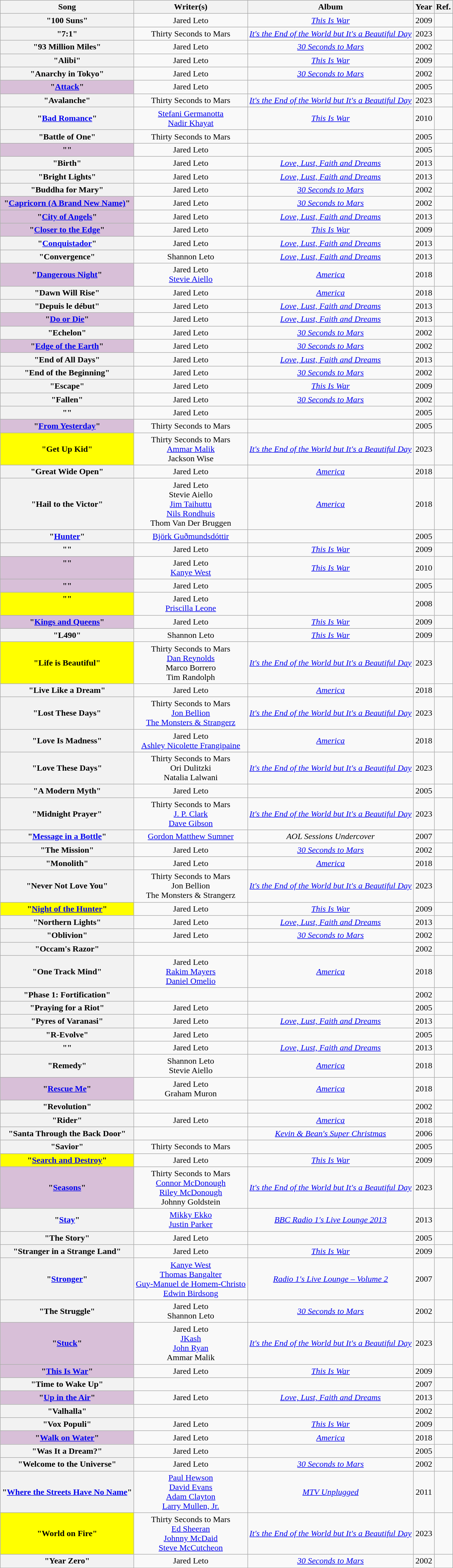<table class="wikitable sortable plainrowheaders" style="text-align:center;">
<tr>
<th scope="col">Song</th>
<th scope="col" class="unsortable">Writer(s)</th>
<th scope="col" data-sort-type="text">Album</th>
<th scope="col">Year</th>
<th scope="col" class="unsortable">Ref.</th>
</tr>
<tr>
<th scope=row> "100 Suns"</th>
<td>Jared Leto</td>
<td><em><a href='#'>This Is War</a></em></td>
<td>2009</td>
<td></td>
</tr>
<tr>
<th scope=row>"7:1"</th>
<td>Thirty Seconds to Mars</td>
<td><em><a href='#'>It's the End of the World but It's a Beautiful Day</a></em></td>
<td>2023</td>
<td></td>
</tr>
<tr>
<th scope=row>"93 Million Miles"</th>
<td>Jared Leto</td>
<td><em><a href='#'>30 Seconds to Mars</a></em></td>
<td>2002</td>
<td></td>
</tr>
<tr>
<th scope=row> "Alibi"</th>
<td>Jared Leto</td>
<td><em><a href='#'>This Is War</a></em></td>
<td>2009</td>
<td></td>
</tr>
<tr>
<th scope=row>"Anarchy in Tokyo"<br></th>
<td>Jared Leto</td>
<td><em><a href='#'>30 Seconds to Mars</a></em></td>
<td>2002</td>
<td></td>
</tr>
<tr>
<th scope=row style="background-color:#D8BFD8">"<a href='#'>Attack</a>" </th>
<td>Jared Leto</td>
<td><em></em></td>
<td>2005</td>
<td></td>
</tr>
<tr>
<th scope=row>"Avalanche"</th>
<td>Thirty Seconds to Mars</td>
<td><em><a href='#'>It's the End of the World but It's a Beautiful Day</a></em></td>
<td>2023</td>
<td></td>
</tr>
<tr>
<th scope=row> "<a href='#'>Bad Romance</a>"<br></th>
<td><a href='#'>Stefani Germanotta</a><br><a href='#'>Nadir Khayat</a></td>
<td><em><a href='#'>This Is War</a></em></td>
<td>2010</td>
<td></td>
</tr>
<tr>
<th scope=row>"Battle of One"</th>
<td>Thirty Seconds to Mars</td>
<td><em></em></td>
<td>2005</td>
<td></td>
</tr>
<tr>
<th scope=row style="background-color:#D8BFD8">"" </th>
<td>Jared Leto</td>
<td><em></em></td>
<td>2005</td>
<td></td>
</tr>
<tr>
<th scope=row>"Birth"</th>
<td>Jared Leto</td>
<td><em><a href='#'>Love, Lust, Faith and Dreams</a></em></td>
<td>2013</td>
<td></td>
</tr>
<tr>
<th scope=row>"Bright Lights"</th>
<td>Jared Leto</td>
<td><em><a href='#'>Love, Lust, Faith and Dreams</a></em></td>
<td>2013</td>
<td></td>
</tr>
<tr>
<th scope=row>"Buddha for Mary"</th>
<td>Jared Leto</td>
<td><em><a href='#'>30 Seconds to Mars</a></em></td>
<td>2002</td>
<td></td>
</tr>
<tr>
<th scope=row style="background-color:#D8BFD8"> "<a href='#'>Capricorn (A Brand New Name)</a>" </th>
<td>Jared Leto</td>
<td><em><a href='#'>30 Seconds to Mars</a></em></td>
<td>2002</td>
<td></td>
</tr>
<tr>
<th scope=row style="background-color:#D8BFD8">"<a href='#'>City of Angels</a>" </th>
<td>Jared Leto</td>
<td><em><a href='#'>Love, Lust, Faith and Dreams</a></em></td>
<td>2013</td>
<td></td>
</tr>
<tr>
<th scope=row style="background-color:#D8BFD8">"<a href='#'>Closer to the Edge</a>" </th>
<td>Jared Leto</td>
<td><em><a href='#'>This Is War</a></em></td>
<td>2009</td>
<td></td>
</tr>
<tr>
<th scope=row>"<a href='#'>Conquistador</a>"</th>
<td>Jared Leto</td>
<td><em><a href='#'>Love, Lust, Faith and Dreams</a></em></td>
<td>2013</td>
<td></td>
</tr>
<tr>
<th scope=row>"Convergence"</th>
<td>Shannon Leto</td>
<td><em><a href='#'>Love, Lust, Faith and Dreams</a></em></td>
<td>2013</td>
<td></td>
</tr>
<tr>
<th scope=row style="background-color:#D8BFD8"> "<a href='#'>Dangerous Night</a>" </th>
<td>Jared Leto<br><a href='#'>Stevie Aiello</a></td>
<td><em><a href='#'>America</a></em></td>
<td>2018</td>
<td></td>
</tr>
<tr>
<th scope=row>"Dawn Will Rise"</th>
<td>Jared Leto</td>
<td><em><a href='#'>America</a></em></td>
<td>2018</td>
<td></td>
</tr>
<tr>
<th scope=row> "Depuis le début"</th>
<td>Jared Leto</td>
<td><em><a href='#'>Love, Lust, Faith and Dreams</a></em></td>
<td>2013</td>
<td></td>
</tr>
<tr>
<th scope=row style="background-color:#D8BFD8">"<a href='#'>Do or Die</a>" </th>
<td>Jared Leto</td>
<td><em><a href='#'>Love, Lust, Faith and Dreams</a></em></td>
<td>2013</td>
<td></td>
</tr>
<tr>
<th scope=row> "Echelon"</th>
<td>Jared Leto</td>
<td><em><a href='#'>30 Seconds to Mars</a></em></td>
<td>2002</td>
<td></td>
</tr>
<tr>
<th scope=row style="background-color:#D8BFD8">"<a href='#'>Edge of the Earth</a>" </th>
<td>Jared Leto</td>
<td><em><a href='#'>30 Seconds to Mars</a></em></td>
<td>2002</td>
<td></td>
</tr>
<tr>
<th scope=row>"End of All Days"</th>
<td>Jared Leto</td>
<td><em><a href='#'>Love, Lust, Faith and Dreams</a></em></td>
<td>2013</td>
<td></td>
</tr>
<tr>
<th scope=row>"End of the Beginning"</th>
<td>Jared Leto</td>
<td><em><a href='#'>30 Seconds to Mars</a></em></td>
<td>2002</td>
<td></td>
</tr>
<tr>
<th scope=row>"Escape"</th>
<td>Jared Leto</td>
<td><em><a href='#'>This Is War</a></em></td>
<td>2009</td>
<td></td>
</tr>
<tr>
<th scope=row> "Fallen"</th>
<td>Jared Leto</td>
<td><em><a href='#'>30 Seconds to Mars</a></em></td>
<td>2002</td>
<td></td>
</tr>
<tr>
<th scope=row>""</th>
<td>Jared Leto</td>
<td><em></em></td>
<td>2005</td>
<td></td>
</tr>
<tr>
<th scope=row style="background-color:#D8BFD8">"<a href='#'>From Yesterday</a>" </th>
<td>Thirty Seconds to Mars</td>
<td><em></em></td>
<td>2005</td>
<td></td>
</tr>
<tr>
<th scope=row style="background-color:#ffff00"> "Get Up Kid"</th>
<td>Thirty Seconds to Mars<br> <a href='#'>Ammar Malik</a> <br> Jackson Wise</td>
<td><em><a href='#'>It's the End of the World but It's a Beautiful Day</a></em></td>
<td>2023</td>
<td></td>
</tr>
<tr>
<th scope=row>"Great Wide Open"</th>
<td>Jared Leto</td>
<td><em><a href='#'>America</a></em></td>
<td>2018</td>
<td></td>
</tr>
<tr>
<th scope=row>"Hail to the Victor"</th>
<td>Jared Leto<br>Stevie Aiello<br><a href='#'>Jim Taihuttu</a><br><a href='#'>Nils Rondhuis</a><br>Thom Van Der Bruggen</td>
<td><em><a href='#'>America</a></em></td>
<td>2018</td>
<td></td>
</tr>
<tr>
<th scope=row> "<a href='#'>Hunter</a>"</th>
<td><a href='#'>Björk Guðmundsdóttir</a></td>
<td><em></em></td>
<td>2005</td>
<td></td>
</tr>
<tr>
<th scope=row>""</th>
<td>Jared Leto</td>
<td><em><a href='#'>This Is War</a></em></td>
<td>2009</td>
<td></td>
</tr>
<tr>
<th scope=row style="background-color:#D8BFD8">"" <br><br></th>
<td>Jared Leto<br><a href='#'>Kanye West</a></td>
<td><em><a href='#'>This Is War</a></em></td>
<td>2010</td>
<td></td>
</tr>
<tr>
<th scope=row style="background-color:#D8BFD8"> "" </th>
<td>Jared Leto</td>
<td><em></em></td>
<td>2005</td>
<td></td>
</tr>
<tr>
<th scope=row style="background-color:#ffff00">"" <br><br></th>
<td>Jared Leto<br><a href='#'>Priscilla Leone</a></td>
<td><em></em></td>
<td>2008</td>
<td></td>
</tr>
<tr>
<th scope=row style="background-color:#D8BFD8">"<a href='#'>Kings and Queens</a>" </th>
<td>Jared Leto</td>
<td><em><a href='#'>This Is War</a></em></td>
<td>2009</td>
<td></td>
</tr>
<tr>
<th scope=row> "L490"</th>
<td>Shannon Leto</td>
<td><em><a href='#'>This Is War</a></em></td>
<td>2009</td>
<td></td>
</tr>
<tr>
<th scope=row style="background-color:#ffff00">"Life is Beautiful"</th>
<td>Thirty Seconds to Mars<br> <a href='#'>Dan Reynolds</a> <br> Marco Borrero <br> Tim Randolph</td>
<td><em><a href='#'>It's the End of the World but It's a Beautiful Day</a></em></td>
<td>2023</td>
<td></td>
</tr>
<tr>
<th scope=row>"Live Like a Dream"</th>
<td>Jared Leto</td>
<td><em><a href='#'>America</a></em></td>
<td>2018</td>
<td></td>
</tr>
<tr>
<th scope=row>"Lost These Days"</th>
<td>Thirty Seconds to Mars<br> <a href='#'>Jon Bellion</a> <br> <a href='#'>The Monsters & Strangerz</a></td>
<td><em><a href='#'>It's the End of the World but It's a Beautiful Day</a></em></td>
<td>2023</td>
<td></td>
</tr>
<tr>
<th scope=row>"Love Is Madness"<br></th>
<td>Jared Leto<br><a href='#'>Ashley Nicolette Frangipaine</a></td>
<td><em><a href='#'>America</a></em></td>
<td>2018</td>
<td></td>
</tr>
<tr>
<th scope=row>"Love These Days"</th>
<td>Thirty Seconds to Mars<br> Ori Dulitzki <br> Natalia Lalwani</td>
<td><em><a href='#'>It's the End of the World but It's a Beautiful Day</a></em></td>
<td>2023</td>
<td></td>
</tr>
<tr>
<th scope=row> "A Modern Myth"</th>
<td>Jared Leto</td>
<td><em></em></td>
<td>2005</td>
<td></td>
</tr>
<tr>
<th scope=row>"Midnight Prayer"</th>
<td>Thirty Seconds to Mars<br> <a href='#'>J. P. Clark</a> <br> <a href='#'>Dave Gibson</a></td>
<td><em><a href='#'>It's the End of the World but It's a Beautiful Day</a></em></td>
<td>2023</td>
<td></td>
</tr>
<tr>
<th scope=row>"<a href='#'>Message in a Bottle</a>"</th>
<td><a href='#'>Gordon Matthew Sumner</a></td>
<td><em>AOL Sessions Undercover</em></td>
<td>2007</td>
<td></td>
</tr>
<tr>
<th scope=row>"The Mission"</th>
<td>Jared Leto</td>
<td><em><a href='#'>30 Seconds to Mars</a></em></td>
<td>2002</td>
<td></td>
</tr>
<tr>
<th scope=row>"Monolith"</th>
<td>Jared Leto</td>
<td><em><a href='#'>America</a></em></td>
<td>2018</td>
<td></td>
</tr>
<tr>
<th scope=row> "Never Not Love You"</th>
<td>Thirty Seconds to Mars<br> Jon Bellion <br> The Monsters & Strangerz</td>
<td><em><a href='#'>It's the End of the World but It's a Beautiful Day</a></em></td>
<td>2023</td>
<td></td>
</tr>
<tr>
<th scope=row style="background-color:#ffff00">"<a href='#'>Night of the Hunter</a>" </th>
<td>Jared Leto</td>
<td><em><a href='#'>This Is War</a></em></td>
<td>2009</td>
<td></td>
</tr>
<tr>
<th scope=row>"Northern Lights"</th>
<td>Jared Leto</td>
<td><em><a href='#'>Love, Lust, Faith and Dreams</a></em></td>
<td>2013</td>
<td></td>
</tr>
<tr>
<th scope=row> "Oblivion"</th>
<td>Jared Leto</td>
<td><em><a href='#'>30 Seconds to Mars</a></em></td>
<td>2002</td>
<td></td>
</tr>
<tr>
<th scope=row>"Occam's Razor"<br></th>
<td></td>
<td></td>
<td>2002</td>
<td></td>
</tr>
<tr>
<th scope=row>"One Track Mind"<br></th>
<td>Jared Leto<br><a href='#'>Rakim Mayers</a><br><a href='#'>Daniel Omelio</a></td>
<td><em><a href='#'>America</a></em></td>
<td>2018</td>
<td></td>
</tr>
<tr>
<th scope=row> "Phase 1: Fortification"<br></th>
<td></td>
<td></td>
<td>2002</td>
<td></td>
</tr>
<tr>
<th scope=row>"Praying for a Riot"<br></th>
<td>Jared Leto</td>
<td><em></em></td>
<td>2005</td>
<td></td>
</tr>
<tr>
<th scope=row>"Pyres of Varanasi"</th>
<td>Jared Leto</td>
<td><em><a href='#'>Love, Lust, Faith and Dreams</a></em></td>
<td>2013</td>
<td></td>
</tr>
<tr>
<th scope=row> "R-Evolve"</th>
<td>Jared Leto</td>
<td><em></em></td>
<td>2005</td>
<td></td>
</tr>
<tr>
<th scope=row>""</th>
<td>Jared Leto</td>
<td><em><a href='#'>Love, Lust, Faith and Dreams</a></em></td>
<td>2013</td>
<td></td>
</tr>
<tr>
<th scope=row>"Remedy"</th>
<td>Shannon Leto<br>Stevie Aiello</td>
<td><em><a href='#'>America</a></em></td>
<td>2018</td>
<td></td>
</tr>
<tr>
<th scope=row style="background-color:#D8BFD8"> "<a href='#'>Rescue Me</a>" </th>
<td>Jared Leto<br>Graham Muron</td>
<td><em><a href='#'>America</a></em></td>
<td>2018</td>
<td></td>
</tr>
<tr>
<th scope=row>"Revolution"<br></th>
<td></td>
<td></td>
<td>2002</td>
<td></td>
</tr>
<tr>
<th scope=row>"Rider"</th>
<td>Jared Leto</td>
<td><em><a href='#'>America</a></em></td>
<td>2018</td>
<td></td>
</tr>
<tr>
<th scope=row> "Santa Through the Back Door"</th>
<td></td>
<td><em><a href='#'>Kevin & Bean's Super Christmas</a></em></td>
<td>2006</td>
<td></td>
</tr>
<tr>
<th scope=row>"Savior"</th>
<td>Thirty Seconds to Mars</td>
<td><em></em></td>
<td>2005</td>
<td></td>
</tr>
<tr>
<th scope=row style="background-color:#ffff00">"<a href='#'>Search and Destroy</a>" </th>
<td>Jared Leto</td>
<td><em><a href='#'>This Is War</a></em></td>
<td>2009</td>
<td></td>
</tr>
<tr>
<th scope=row style="background-color:#D8BFD8">"<a href='#'>Seasons</a>"</th>
<td>Thirty Seconds to Mars<br> <a href='#'>Connor McDonough</a> <br> <a href='#'>Riley McDonough</a> <br> Johnny Goldstein</td>
<td><em><a href='#'>It's the End of the World but It's a Beautiful Day</a></em></td>
<td>2023</td>
<td></td>
</tr>
<tr>
<th scope=row>"<a href='#'>Stay</a>"</th>
<td><a href='#'>Mikky Ekko</a><br><a href='#'>Justin Parker</a></td>
<td><em><a href='#'>BBC Radio 1's Live Lounge 2013</a></em></td>
<td>2013</td>
<td></td>
</tr>
<tr>
<th scope=row>"The Story"</th>
<td>Jared Leto</td>
<td><em></em></td>
<td>2005</td>
<td></td>
</tr>
<tr>
<th scope=row>"Stranger in a Strange Land"</th>
<td>Jared Leto</td>
<td><em><a href='#'>This Is War</a></em></td>
<td>2009</td>
<td></td>
</tr>
<tr>
<th scope=row>"<a href='#'>Stronger</a>"<br></th>
<td><a href='#'>Kanye West</a><br><a href='#'>Thomas Bangalter</a><br><a href='#'>Guy-Manuel de Homem-Christo</a><br><a href='#'>Edwin Birdsong</a></td>
<td><em><a href='#'>Radio 1's Live Lounge – Volume 2</a></em></td>
<td>2007</td>
<td></td>
</tr>
<tr>
<th scope=row>"The Struggle"<br></th>
<td>Jared Leto<br>Shannon Leto</td>
<td><em><a href='#'>30 Seconds to Mars</a></em></td>
<td>2002</td>
<td></td>
</tr>
<tr>
<th scope=row style="background-color:#D8BFD8">"<a href='#'>Stuck</a>"</th>
<td>Jared Leto <br> <a href='#'>JKash</a> <br> <a href='#'>John Ryan</a> <br> Ammar Malik</td>
<td><em><a href='#'>It's the End of the World but It's a Beautiful Day</a></em></td>
<td>2023</td>
<td></td>
</tr>
<tr>
<th scope=row style="background-color:#D8BFD8"> "<a href='#'>This Is War</a>" </th>
<td>Jared Leto</td>
<td><em><a href='#'>This Is War</a></em></td>
<td>2009</td>
<td></td>
</tr>
<tr>
<th scope=row>"Time to Wake Up"<br></th>
<td></td>
<td><em></em></td>
<td>2007</td>
<td></td>
</tr>
<tr>
<th scope=row style="background-color:#D8BFD8"> "<a href='#'>Up in the Air</a>" </th>
<td>Jared Leto</td>
<td><em><a href='#'>Love, Lust, Faith and Dreams</a></em></td>
<td>2013</td>
<td></td>
</tr>
<tr>
<th scope=row> "Valhalla"<br></th>
<td></td>
<td></td>
<td>2002</td>
<td></td>
</tr>
<tr>
<th scope=row>"Vox Populi"</th>
<td>Jared Leto</td>
<td><em><a href='#'>This Is War</a></em></td>
<td>2009</td>
<td></td>
</tr>
<tr>
<th scope=row style="background-color:#D8BFD8"> "<a href='#'>Walk on Water</a>" </th>
<td>Jared Leto</td>
<td><em><a href='#'>America</a></em></td>
<td>2018</td>
<td></td>
</tr>
<tr>
<th scope=row>"Was It a Dream?"</th>
<td>Jared Leto</td>
<td><em></em></td>
<td>2005</td>
<td></td>
</tr>
<tr>
<th scope=row>"Welcome to the Universe"</th>
<td>Jared Leto</td>
<td><em><a href='#'>30 Seconds to Mars</a></em></td>
<td>2002</td>
<td></td>
</tr>
<tr>
<th scope=row>"<a href='#'>Where the Streets Have No Name</a>"</th>
<td><a href='#'>Paul Hewson</a><br><a href='#'>David Evans</a><br><a href='#'>Adam Clayton</a><br><a href='#'>Larry Mullen, Jr.</a></td>
<td><em><a href='#'>MTV Unplugged</a></em></td>
<td>2011</td>
<td></td>
</tr>
<tr>
<th scope=row style="background-color:#ffff00">"World on Fire"</th>
<td>Thirty Seconds to Mars <br> <a href='#'>Ed Sheeran</a> <br> <a href='#'>Johnny McDaid</a> <br> <a href='#'>Steve McCutcheon</a></td>
<td><em><a href='#'>It's the End of the World but It's a Beautiful Day</a></em></td>
<td>2023</td>
<td></td>
</tr>
<tr>
<th scope=row> "Year Zero"</th>
<td>Jared Leto</td>
<td><em><a href='#'>30 Seconds to Mars</a></em></td>
<td>2002</td>
<td></td>
</tr>
<tr>
</tr>
</table>
